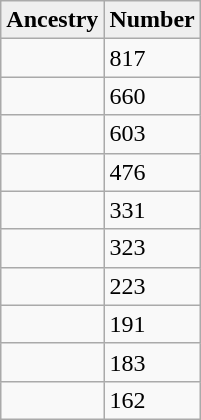<table style="float: right;" class="wikitable">
<tr>
<th style="background:#efefef;">Ancestry</th>
<th style="background:#efefef;">Number</th>
</tr>
<tr>
<td></td>
<td>817</td>
</tr>
<tr>
<td></td>
<td>660</td>
</tr>
<tr>
<td></td>
<td>603</td>
</tr>
<tr>
<td></td>
<td>476</td>
</tr>
<tr>
<td></td>
<td>331</td>
</tr>
<tr>
<td></td>
<td>323</td>
</tr>
<tr>
<td></td>
<td>223</td>
</tr>
<tr>
<td></td>
<td>191</td>
</tr>
<tr>
<td></td>
<td>183</td>
</tr>
<tr>
<td></td>
<td>162</td>
</tr>
</table>
